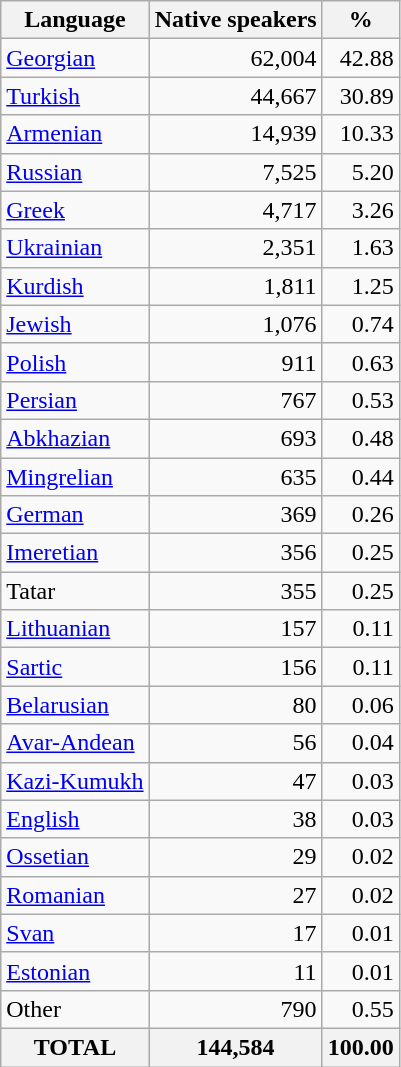<table class="wikitable sortable">
<tr>
<th>Language</th>
<th>Native speakers</th>
<th>%</th>
</tr>
<tr>
<td><a href='#'>Georgian</a></td>
<td align="right">62,004</td>
<td align="right">42.88</td>
</tr>
<tr>
<td><a href='#'>Turkish</a></td>
<td align="right">44,667</td>
<td align="right">30.89</td>
</tr>
<tr>
<td><a href='#'>Armenian</a></td>
<td align="right">14,939</td>
<td align="right">10.33</td>
</tr>
<tr>
<td><a href='#'>Russian</a></td>
<td align="right">7,525</td>
<td align="right">5.20</td>
</tr>
<tr>
<td><a href='#'>Greek</a></td>
<td align="right">4,717</td>
<td align="right">3.26</td>
</tr>
<tr>
<td><a href='#'>Ukrainian</a></td>
<td align="right">2,351</td>
<td align="right">1.63</td>
</tr>
<tr>
<td><a href='#'>Kurdish</a></td>
<td align="right">1,811</td>
<td align="right">1.25</td>
</tr>
<tr>
<td><a href='#'>Jewish</a></td>
<td align="right">1,076</td>
<td align="right">0.74</td>
</tr>
<tr>
<td><a href='#'>Polish</a></td>
<td align="right">911</td>
<td align="right">0.63</td>
</tr>
<tr>
<td><a href='#'>Persian</a></td>
<td align="right">767</td>
<td align="right">0.53</td>
</tr>
<tr>
<td><a href='#'>Abkhazian</a></td>
<td align="right">693</td>
<td align="right">0.48</td>
</tr>
<tr>
<td><a href='#'>Mingrelian</a></td>
<td align="right">635</td>
<td align="right">0.44</td>
</tr>
<tr>
<td><a href='#'>German</a></td>
<td align="right">369</td>
<td align="right">0.26</td>
</tr>
<tr>
<td><a href='#'>Imeretian</a></td>
<td align="right">356</td>
<td align="right">0.25</td>
</tr>
<tr>
<td>Tatar</td>
<td align="right">355</td>
<td align="right">0.25</td>
</tr>
<tr>
<td><a href='#'>Lithuanian</a></td>
<td align="right">157</td>
<td align="right">0.11</td>
</tr>
<tr>
<td><a href='#'>Sartic</a></td>
<td align="right">156</td>
<td align="right">0.11</td>
</tr>
<tr>
<td><a href='#'>Belarusian</a></td>
<td align="right">80</td>
<td align="right">0.06</td>
</tr>
<tr>
<td><a href='#'>Avar-Andean</a></td>
<td align="right">56</td>
<td align="right">0.04</td>
</tr>
<tr>
<td><a href='#'>Kazi-Kumukh</a></td>
<td align="right">47</td>
<td align="right">0.03</td>
</tr>
<tr>
<td><a href='#'>English</a></td>
<td align="right">38</td>
<td align="right">0.03</td>
</tr>
<tr>
<td><a href='#'>Ossetian</a></td>
<td align="right">29</td>
<td align="right">0.02</td>
</tr>
<tr>
<td><a href='#'>Romanian</a></td>
<td align="right">27</td>
<td align="right">0.02</td>
</tr>
<tr>
<td><a href='#'>Svan</a></td>
<td align="right">17</td>
<td align="right">0.01</td>
</tr>
<tr>
<td><a href='#'>Estonian</a></td>
<td align="right">11</td>
<td align="right">0.01</td>
</tr>
<tr>
<td>Other</td>
<td align="right">790</td>
<td align="right">0.55</td>
</tr>
<tr>
<th>ТОТАL</th>
<th>144,584</th>
<th>100.00</th>
</tr>
</table>
